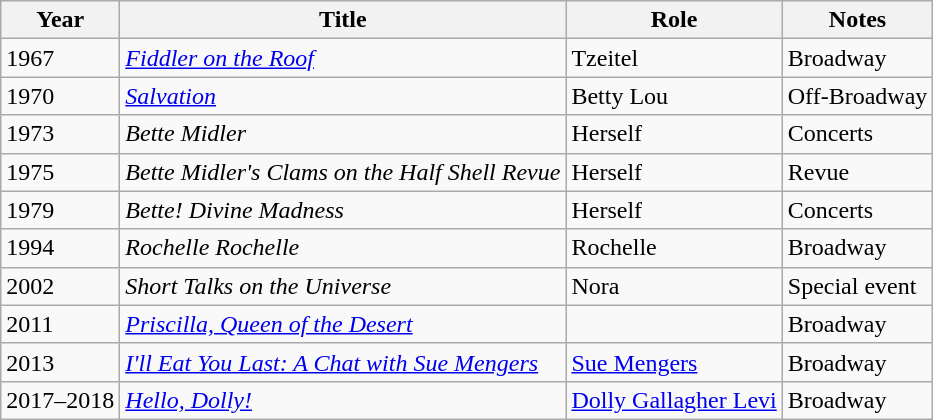<table class="wikitable sortable">
<tr>
<th>Year</th>
<th>Title</th>
<th>Role</th>
<th class="unsortable">Notes</th>
</tr>
<tr>
<td>1967</td>
<td><em><a href='#'>Fiddler on the Roof</a></em></td>
<td>Tzeitel</td>
<td>Broadway</td>
</tr>
<tr>
<td>1970</td>
<td><em><a href='#'>Salvation</a></em></td>
<td>Betty Lou</td>
<td>Off-Broadway</td>
</tr>
<tr>
<td>1973</td>
<td><em>Bette Midler</em></td>
<td>Herself</td>
<td>Concerts</td>
</tr>
<tr>
<td>1975</td>
<td><em>Bette Midler's Clams on the Half Shell Revue</em></td>
<td>Herself</td>
<td>Revue</td>
</tr>
<tr>
<td>1979</td>
<td><em>Bette! Divine Madness</em></td>
<td>Herself</td>
<td>Concerts</td>
</tr>
<tr>
<td>1994</td>
<td><em>Rochelle Rochelle</em></td>
<td>Rochelle</td>
<td>Broadway</td>
</tr>
<tr>
<td>2002</td>
<td><em>Short Talks on the Universe</em></td>
<td>Nora</td>
<td>Special event</td>
</tr>
<tr>
<td>2011</td>
<td><em><a href='#'>Priscilla, Queen of the Desert</a></em></td>
<td></td>
<td>Broadway</td>
</tr>
<tr>
<td>2013</td>
<td><em><a href='#'>I'll Eat You Last: A Chat with Sue Mengers</a></em></td>
<td><a href='#'>Sue Mengers</a></td>
<td>Broadway</td>
</tr>
<tr>
<td>2017–2018</td>
<td><em><a href='#'>Hello, Dolly!</a></em></td>
<td><a href='#'>Dolly Gallagher Levi</a></td>
<td>Broadway</td>
</tr>
</table>
